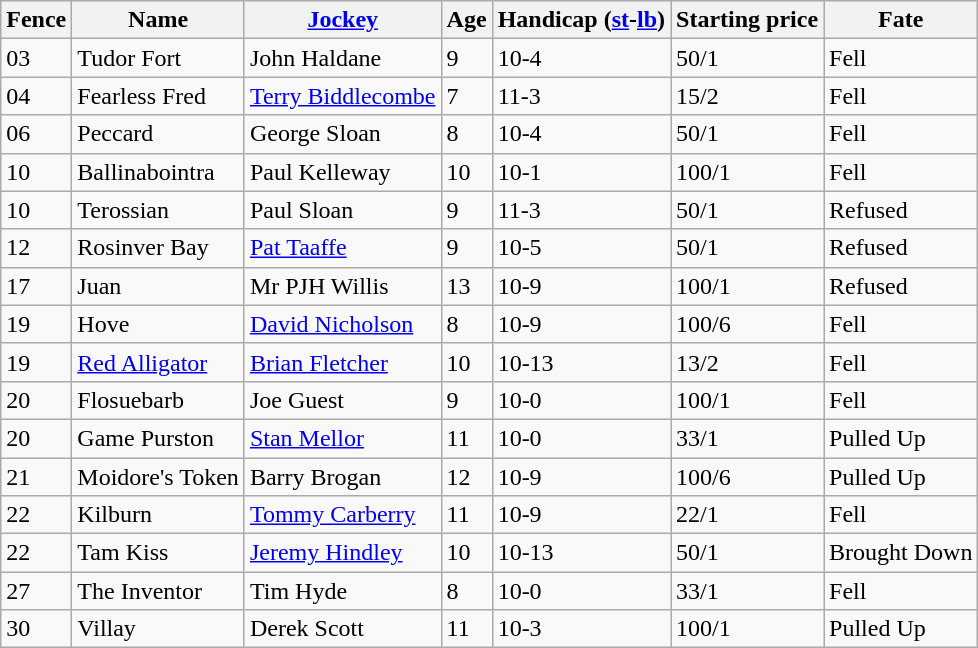<table class="wikitable sortable">
<tr>
<th>Fence</th>
<th>Name</th>
<th><a href='#'>Jockey</a></th>
<th>Age</th>
<th>Handicap (<a href='#'>st</a>-<a href='#'>lb</a>)</th>
<th>Starting price</th>
<th>Fate</th>
</tr>
<tr>
<td>03</td>
<td>Tudor Fort</td>
<td>John Haldane</td>
<td>9</td>
<td>10-4</td>
<td>50/1</td>
<td>Fell</td>
</tr>
<tr>
<td>04</td>
<td>Fearless Fred</td>
<td><a href='#'>Terry Biddlecombe</a></td>
<td>7</td>
<td>11-3</td>
<td>15/2</td>
<td>Fell</td>
</tr>
<tr>
<td>06</td>
<td>Peccard</td>
<td>George Sloan</td>
<td>8</td>
<td>10-4</td>
<td>50/1</td>
<td>Fell</td>
</tr>
<tr>
<td>10</td>
<td>Ballinabointra</td>
<td>Paul Kelleway</td>
<td>10</td>
<td>10-1</td>
<td>100/1</td>
<td>Fell</td>
</tr>
<tr>
<td>10</td>
<td>Terossian</td>
<td>Paul Sloan</td>
<td>9</td>
<td>11-3</td>
<td>50/1</td>
<td>Refused</td>
</tr>
<tr>
<td>12</td>
<td>Rosinver Bay</td>
<td><a href='#'>Pat Taaffe</a></td>
<td>9</td>
<td>10-5</td>
<td>50/1</td>
<td>Refused</td>
</tr>
<tr>
<td>17</td>
<td>Juan</td>
<td>Mr PJH Willis</td>
<td>13</td>
<td>10-9</td>
<td>100/1</td>
<td>Refused</td>
</tr>
<tr>
<td>19</td>
<td>Hove</td>
<td><a href='#'>David Nicholson</a></td>
<td>8</td>
<td>10-9</td>
<td>100/6</td>
<td>Fell</td>
</tr>
<tr>
<td>19</td>
<td><a href='#'>Red Alligator</a></td>
<td><a href='#'>Brian Fletcher</a></td>
<td>10</td>
<td>10-13</td>
<td>13/2</td>
<td>Fell</td>
</tr>
<tr>
<td>20</td>
<td>Flosuebarb</td>
<td>Joe Guest</td>
<td>9</td>
<td>10-0</td>
<td>100/1</td>
<td>Fell</td>
</tr>
<tr>
<td>20</td>
<td>Game Purston</td>
<td><a href='#'>Stan Mellor</a></td>
<td>11</td>
<td>10-0</td>
<td>33/1</td>
<td>Pulled Up</td>
</tr>
<tr>
<td>21</td>
<td>Moidore's Token</td>
<td>Barry Brogan</td>
<td>12</td>
<td>10-9</td>
<td>100/6</td>
<td>Pulled Up</td>
</tr>
<tr>
<td>22</td>
<td>Kilburn</td>
<td><a href='#'>Tommy Carberry</a></td>
<td>11</td>
<td>10-9</td>
<td>22/1</td>
<td>Fell</td>
</tr>
<tr>
<td>22</td>
<td>Tam Kiss</td>
<td><a href='#'>Jeremy Hindley</a></td>
<td>10</td>
<td>10-13</td>
<td>50/1</td>
<td>Brought Down</td>
</tr>
<tr>
<td>27</td>
<td>The Inventor</td>
<td>Tim Hyde</td>
<td>8</td>
<td>10-0</td>
<td>33/1</td>
<td>Fell</td>
</tr>
<tr>
<td>30</td>
<td>Villay</td>
<td>Derek Scott</td>
<td>11</td>
<td>10-3</td>
<td>100/1</td>
<td>Pulled Up</td>
</tr>
</table>
